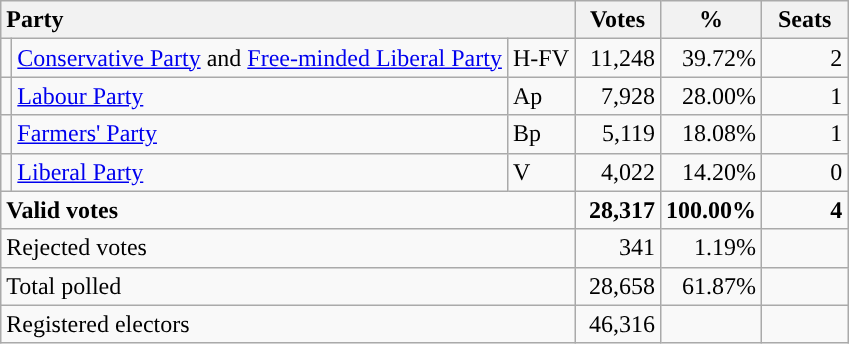<table class="wikitable" border="1" style="text-align:right;">
<tr>
<th style="text-align:left;" colspan=3>Party</th>
<th align=center width="50">Votes</th>
<th align=center width="50">%</th>
<th align=center width="50">Seats</th>
</tr>
<tr>
<td></td>
<td align=left><a href='#'>Conservative Party</a> and <a href='#'>Free-minded Liberal Party</a></td>
<td align=left>H-FV</td>
<td>11,248</td>
<td>39.72%</td>
<td>2</td>
</tr>
<tr>
<td style="color:inherit;background:"></td>
<td align=left><a href='#'>Labour Party</a></td>
<td align=left>Ap</td>
<td>7,928</td>
<td>28.00%</td>
<td>1</td>
</tr>
<tr>
<td style="color:inherit;background:"></td>
<td align=left><a href='#'>Farmers' Party</a></td>
<td align=left>Bp</td>
<td>5,119</td>
<td>18.08%</td>
<td>1</td>
</tr>
<tr>
<td style="color:inherit;background:"></td>
<td align=left><a href='#'>Liberal Party</a></td>
<td align=left>V</td>
<td>4,022</td>
<td>14.20%</td>
<td>0</td>
</tr>
<tr style="font-weight:bold">
<td align=left colspan=3>Valid votes</td>
<td>28,317</td>
<td>100.00%</td>
<td>4</td>
</tr>
<tr>
<td align=left colspan=3>Rejected votes</td>
<td>341</td>
<td>1.19%</td>
<td></td>
</tr>
<tr>
<td align=left colspan=3>Total polled</td>
<td>28,658</td>
<td>61.87%</td>
<td></td>
</tr>
<tr>
<td align=left colspan=3>Registered electors</td>
<td>46,316</td>
<td></td>
<td></td>
</tr>
</table>
